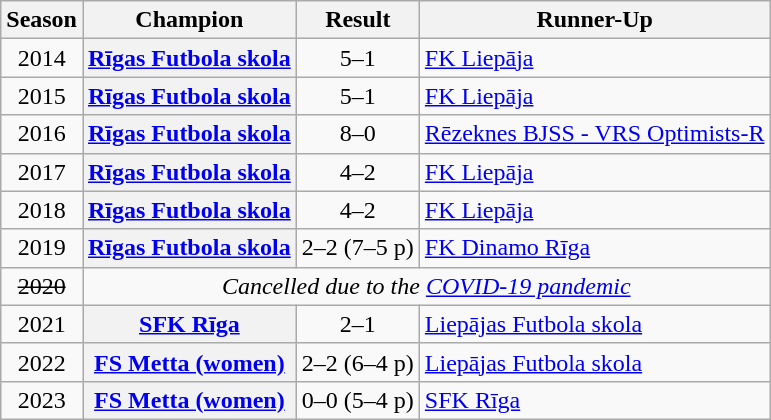<table class="sortable wikitable plainrowheaders" style="text-align:center">
<tr>
<th scope=col>Season</th>
<th scope=col>Champion</th>
<th scope=col>Result</th>
<th scope=col>Runner-Up</th>
</tr>
<tr>
<td>2014</td>
<th scope=row><a href='#'>Rīgas Futbola skola</a></th>
<td>5–1</td>
<td align=left><a href='#'>FK Liepāja</a></td>
</tr>
<tr>
<td>2015</td>
<th scope=row><a href='#'>Rīgas Futbola skola</a></th>
<td>5–1</td>
<td align=left><a href='#'>FK Liepāja</a></td>
</tr>
<tr>
<td>2016</td>
<th scope=row><a href='#'>Rīgas Futbola skola</a></th>
<td>8–0</td>
<td align=left><a href='#'>Rēzeknes BJSS - VRS Optimists-R</a></td>
</tr>
<tr>
<td>2017</td>
<th scope=row><a href='#'>Rīgas Futbola skola</a></th>
<td>4–2</td>
<td align=left><a href='#'>FK Liepāja</a></td>
</tr>
<tr>
<td>2018</td>
<th scope=row><a href='#'>Rīgas Futbola skola</a></th>
<td>4–2</td>
<td align=left><a href='#'>FK Liepāja</a></td>
</tr>
<tr>
<td>2019</td>
<th scope=row><a href='#'>Rīgas Futbola skola</a></th>
<td>2–2 (7–5 p)</td>
<td align=left><a href='#'>FK Dinamo Rīga</a></td>
</tr>
<tr>
<td><s>2020</s></td>
<td colspan=3><em>Cancelled due to the <a href='#'>COVID-19 pandemic</a></em></td>
</tr>
<tr>
<td>2021</td>
<th scope=row><a href='#'>SFK Rīga</a></th>
<td>2–1</td>
<td align=left><a href='#'>Liepājas Futbola skola</a></td>
</tr>
<tr>
<td>2022</td>
<th scope=row><a href='#'>FS Metta (women)</a></th>
<td>2–2 (6–4 p)</td>
<td align=left><a href='#'>Liepājas Futbola skola</a></td>
</tr>
<tr>
<td>2023</td>
<th scope=row><a href='#'>FS Metta (women)</a></th>
<td>0–0 (5–4 p)</td>
<td align=left><a href='#'>SFK Rīga</a></td>
</tr>
</table>
